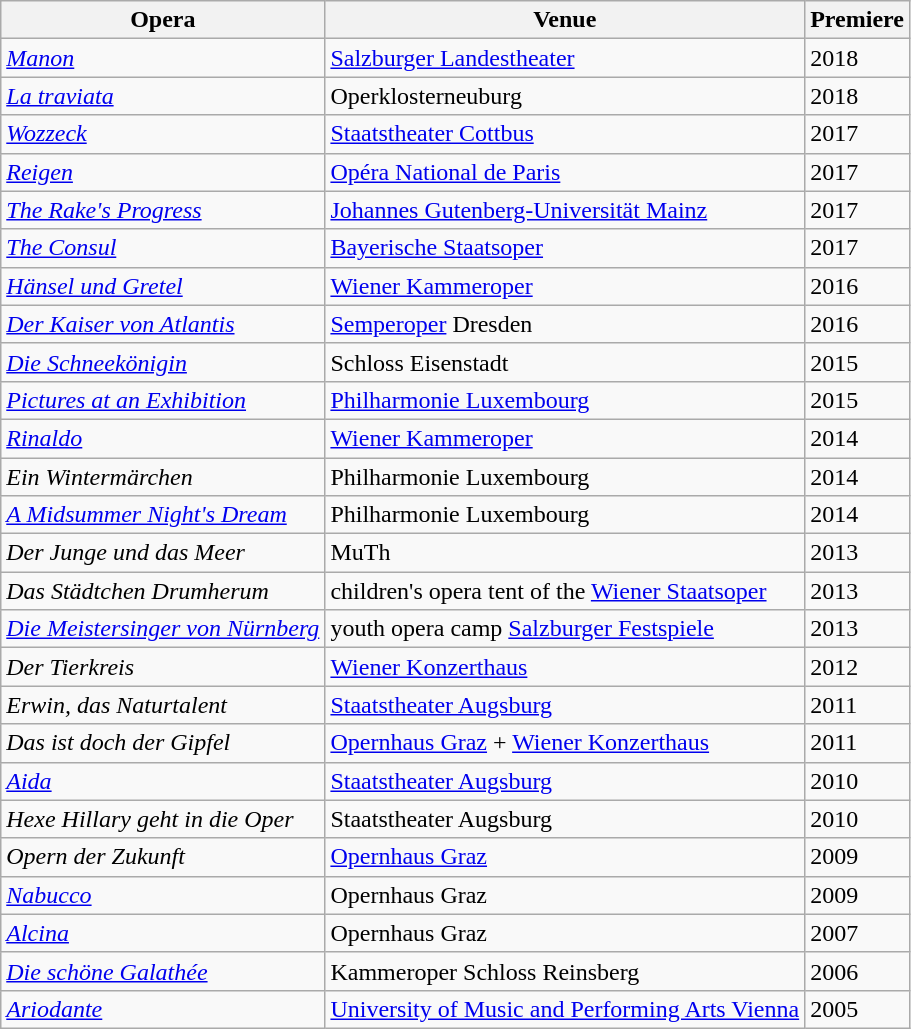<table class="wikitable">
<tr>
<th>Opera</th>
<th>Venue</th>
<th>Premiere</th>
</tr>
<tr>
<td><em><a href='#'>Manon</a></em></td>
<td><a href='#'>Salzburger Landestheater</a></td>
<td>2018</td>
</tr>
<tr>
<td><em><a href='#'>La traviata</a></em></td>
<td>Operklosterneuburg</td>
<td>2018</td>
</tr>
<tr>
<td><em><a href='#'>Wozzeck</a></em></td>
<td><a href='#'>Staatstheater Cottbus</a></td>
<td>2017</td>
</tr>
<tr>
<td><em><a href='#'>Reigen</a></em></td>
<td><a href='#'>Opéra National de Paris</a></td>
<td>2017</td>
</tr>
<tr>
<td><em><a href='#'>The Rake's Progress</a></em></td>
<td><a href='#'>Johannes Gutenberg-Universität Mainz</a></td>
<td>2017</td>
</tr>
<tr>
<td><em><a href='#'>The Consul</a></em></td>
<td><a href='#'>Bayerische Staatsoper</a></td>
<td>2017</td>
</tr>
<tr>
<td><em><a href='#'>Hänsel und Gretel</a></em></td>
<td><a href='#'>Wiener Kammeroper</a></td>
<td>2016</td>
</tr>
<tr>
<td><em><a href='#'>Der Kaiser von Atlantis</a></em></td>
<td><a href='#'>Semperoper</a> Dresden</td>
<td>2016</td>
</tr>
<tr>
<td><em><a href='#'>Die Schneekönigin</a></em></td>
<td>Schloss Eisenstadt</td>
<td>2015</td>
</tr>
<tr>
<td><em><a href='#'>Pictures at an Exhibition</a></em></td>
<td><a href='#'>Philharmonie Luxembourg</a></td>
<td>2015</td>
</tr>
<tr>
<td><em><a href='#'>Rinaldo</a></em></td>
<td><a href='#'>Wiener Kammeroper</a></td>
<td>2014</td>
</tr>
<tr>
<td><em>Ein Wintermärchen</em></td>
<td>Philharmonie Luxembourg</td>
<td>2014</td>
</tr>
<tr>
<td><em><a href='#'>A Midsummer Night's Dream</a></em></td>
<td>Philharmonie Luxembourg</td>
<td>2014</td>
</tr>
<tr>
<td><em>Der Junge und das Meer</em></td>
<td>MuTh</td>
<td>2013</td>
</tr>
<tr>
<td><em>Das Städtchen Drumherum</em></td>
<td>children's opera tent of the <a href='#'>Wiener Staatsoper</a></td>
<td>2013</td>
</tr>
<tr>
<td><em><a href='#'>Die Meistersinger von Nürnberg</a></em></td>
<td>youth opera camp <a href='#'>Salzburger Festspiele</a></td>
<td>2013</td>
</tr>
<tr>
<td><em>Der Tierkreis</em></td>
<td><a href='#'>Wiener Konzerthaus</a></td>
<td>2012</td>
</tr>
<tr>
<td><em>Erwin, das Naturtalent</em></td>
<td><a href='#'>Staatstheater Augsburg</a></td>
<td>2011</td>
</tr>
<tr>
<td><em>Das ist doch der Gipfel</em></td>
<td><a href='#'>Opernhaus Graz</a> + <a href='#'>Wiener Konzerthaus</a></td>
<td>2011</td>
</tr>
<tr>
<td><em><a href='#'>Aida</a></em></td>
<td><a href='#'>Staatstheater Augsburg</a></td>
<td>2010</td>
</tr>
<tr>
<td><em>Hexe Hillary geht in die Oper</em></td>
<td>Staatstheater Augsburg</td>
<td>2010</td>
</tr>
<tr>
<td><em>Opern der Zukunft</em></td>
<td><a href='#'>Opernhaus Graz</a></td>
<td>2009</td>
</tr>
<tr>
<td><em><a href='#'>Nabucco</a></em></td>
<td>Opernhaus Graz</td>
<td>2009</td>
</tr>
<tr>
<td><em><a href='#'>Alcina</a></em></td>
<td>Opernhaus Graz</td>
<td>2007</td>
</tr>
<tr>
<td><em><a href='#'>Die schöne Galathée</a></em></td>
<td>Kammeroper Schloss Reinsberg</td>
<td>2006</td>
</tr>
<tr>
<td><em><a href='#'>Ariodante</a></em></td>
<td><a href='#'>University of Music and Performing Arts Vienna</a></td>
<td>2005</td>
</tr>
</table>
